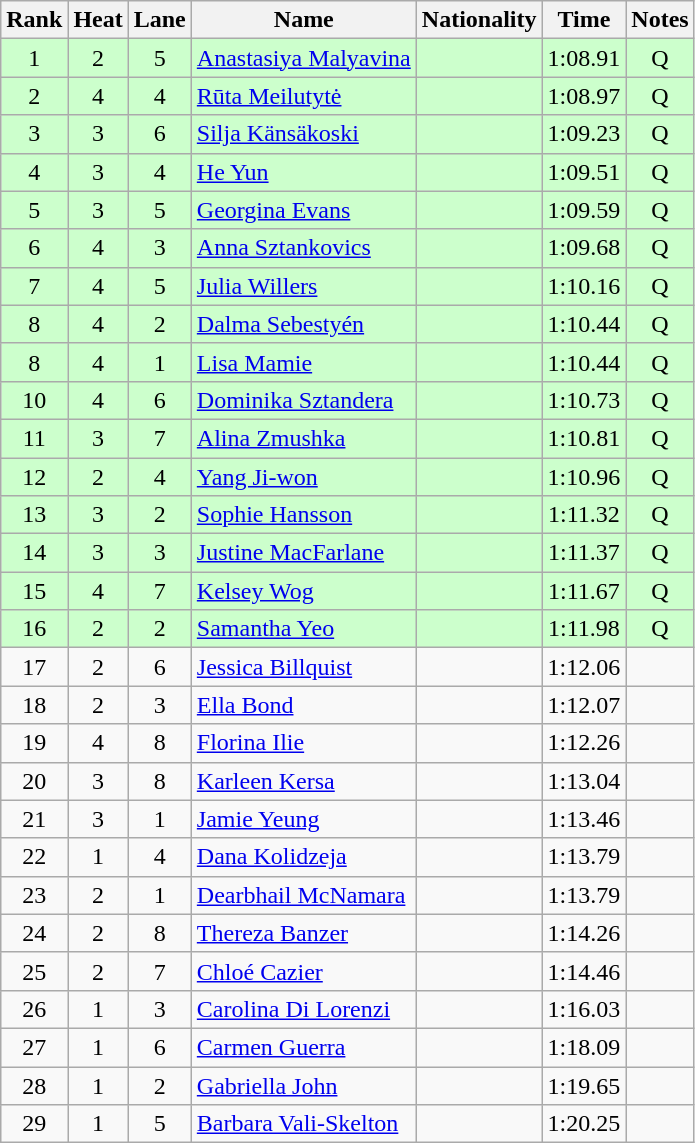<table class="wikitable sortable" style="text-align:center">
<tr>
<th>Rank</th>
<th>Heat</th>
<th>Lane</th>
<th>Name</th>
<th>Nationality</th>
<th>Time</th>
<th>Notes</th>
</tr>
<tr bgcolor=ccffcc>
<td>1</td>
<td>2</td>
<td>5</td>
<td align=left><a href='#'>Anastasiya Malyavina</a></td>
<td align=left></td>
<td>1:08.91</td>
<td>Q</td>
</tr>
<tr bgcolor=ccffcc>
<td>2</td>
<td>4</td>
<td>4</td>
<td align=left><a href='#'>Rūta Meilutytė</a></td>
<td align=left></td>
<td>1:08.97</td>
<td>Q</td>
</tr>
<tr bgcolor=ccffcc>
<td>3</td>
<td>3</td>
<td>6</td>
<td align=left><a href='#'>Silja Känsäkoski</a></td>
<td align=left></td>
<td>1:09.23</td>
<td>Q</td>
</tr>
<tr bgcolor=ccffcc>
<td>4</td>
<td>3</td>
<td>4</td>
<td align=left><a href='#'>He Yun</a></td>
<td align=left></td>
<td>1:09.51</td>
<td>Q</td>
</tr>
<tr bgcolor=ccffcc>
<td>5</td>
<td>3</td>
<td>5</td>
<td align=left><a href='#'>Georgina Evans</a></td>
<td align=left></td>
<td>1:09.59</td>
<td>Q</td>
</tr>
<tr bgcolor=ccffcc>
<td>6</td>
<td>4</td>
<td>3</td>
<td align=left><a href='#'>Anna Sztankovics</a></td>
<td align=left></td>
<td>1:09.68</td>
<td>Q</td>
</tr>
<tr bgcolor=ccffcc>
<td>7</td>
<td>4</td>
<td>5</td>
<td align=left><a href='#'>Julia Willers</a></td>
<td align=left></td>
<td>1:10.16</td>
<td>Q</td>
</tr>
<tr bgcolor=ccffcc>
<td>8</td>
<td>4</td>
<td>2</td>
<td align=left><a href='#'>Dalma Sebestyén</a></td>
<td align=left></td>
<td>1:10.44</td>
<td>Q</td>
</tr>
<tr bgcolor=ccffcc>
<td>8</td>
<td>4</td>
<td>1</td>
<td align=left><a href='#'>Lisa Mamie</a></td>
<td align=left></td>
<td>1:10.44</td>
<td>Q</td>
</tr>
<tr bgcolor=ccffcc>
<td>10</td>
<td>4</td>
<td>6</td>
<td align=left><a href='#'>Dominika Sztandera</a></td>
<td align=left></td>
<td>1:10.73</td>
<td>Q</td>
</tr>
<tr bgcolor=ccffcc>
<td>11</td>
<td>3</td>
<td>7</td>
<td align=left><a href='#'>Alina Zmushka</a></td>
<td align=left></td>
<td>1:10.81</td>
<td>Q</td>
</tr>
<tr bgcolor=ccffcc>
<td>12</td>
<td>2</td>
<td>4</td>
<td align=left><a href='#'>Yang Ji-won</a></td>
<td align=left></td>
<td>1:10.96</td>
<td>Q</td>
</tr>
<tr bgcolor=ccffcc>
<td>13</td>
<td>3</td>
<td>2</td>
<td align=left><a href='#'>Sophie Hansson</a></td>
<td align=left></td>
<td>1:11.32</td>
<td>Q</td>
</tr>
<tr bgcolor=ccffcc>
<td>14</td>
<td>3</td>
<td>3</td>
<td align=left><a href='#'>Justine MacFarlane</a></td>
<td align=left></td>
<td>1:11.37</td>
<td>Q</td>
</tr>
<tr bgcolor=ccffcc>
<td>15</td>
<td>4</td>
<td>7</td>
<td align=left><a href='#'>Kelsey Wog</a></td>
<td align=left></td>
<td>1:11.67</td>
<td>Q</td>
</tr>
<tr bgcolor=ccffcc>
<td>16</td>
<td>2</td>
<td>2</td>
<td align=left><a href='#'>Samantha Yeo</a></td>
<td align=left></td>
<td>1:11.98</td>
<td>Q</td>
</tr>
<tr>
<td>17</td>
<td>2</td>
<td>6</td>
<td align=left><a href='#'>Jessica Billquist</a></td>
<td align=left></td>
<td>1:12.06</td>
<td></td>
</tr>
<tr>
<td>18</td>
<td>2</td>
<td>3</td>
<td align=left><a href='#'>Ella Bond</a></td>
<td align=left></td>
<td>1:12.07</td>
<td></td>
</tr>
<tr>
<td>19</td>
<td>4</td>
<td>8</td>
<td align=left><a href='#'>Florina Ilie</a></td>
<td align=left></td>
<td>1:12.26</td>
<td></td>
</tr>
<tr>
<td>20</td>
<td>3</td>
<td>8</td>
<td align=left><a href='#'>Karleen Kersa</a></td>
<td align=left></td>
<td>1:13.04</td>
<td></td>
</tr>
<tr>
<td>21</td>
<td>3</td>
<td>1</td>
<td align=left><a href='#'>Jamie Yeung</a></td>
<td align=left></td>
<td>1:13.46</td>
<td></td>
</tr>
<tr>
<td>22</td>
<td>1</td>
<td>4</td>
<td align=left><a href='#'>Dana Kolidzeja</a></td>
<td align=left></td>
<td>1:13.79</td>
<td></td>
</tr>
<tr>
<td>23</td>
<td>2</td>
<td>1</td>
<td align=left><a href='#'>Dearbhail McNamara</a></td>
<td align=left></td>
<td>1:13.79</td>
<td></td>
</tr>
<tr>
<td>24</td>
<td>2</td>
<td>8</td>
<td align=left><a href='#'>Thereza Banzer</a></td>
<td align=left></td>
<td>1:14.26</td>
<td></td>
</tr>
<tr>
<td>25</td>
<td>2</td>
<td>7</td>
<td align=left><a href='#'>Chloé Cazier</a></td>
<td align=left></td>
<td>1:14.46</td>
<td></td>
</tr>
<tr>
<td>26</td>
<td>1</td>
<td>3</td>
<td align=left><a href='#'>Carolina Di Lorenzi</a></td>
<td align=left></td>
<td>1:16.03</td>
<td></td>
</tr>
<tr>
<td>27</td>
<td>1</td>
<td>6</td>
<td align=left><a href='#'>Carmen Guerra</a></td>
<td align=left></td>
<td>1:18.09</td>
<td></td>
</tr>
<tr>
<td>28</td>
<td>1</td>
<td>2</td>
<td align=left><a href='#'>Gabriella John</a></td>
<td align=left></td>
<td>1:19.65</td>
<td></td>
</tr>
<tr>
<td>29</td>
<td>1</td>
<td>5</td>
<td align=left><a href='#'>Barbara Vali-Skelton</a></td>
<td align=left></td>
<td>1:20.25</td>
<td></td>
</tr>
</table>
